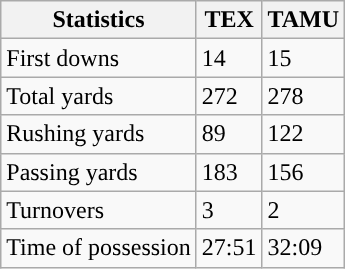<table class="wikitable" style="float: left;">
<tr>
<th>Statistics</th>
<th>TEX</th>
<th>TAMU</th>
</tr>
<tr>
<td>First downs</td>
<td>14</td>
<td>15</td>
</tr>
<tr>
<td>Total yards</td>
<td>272</td>
<td>278</td>
</tr>
<tr>
<td>Rushing yards</td>
<td>89</td>
<td>122</td>
</tr>
<tr>
<td>Passing yards</td>
<td>183</td>
<td>156</td>
</tr>
<tr>
<td>Turnovers</td>
<td>3</td>
<td>2</td>
</tr>
<tr>
<td>Time of possession</td>
<td>27:51</td>
<td>32:09</td>
</tr>
</table>
